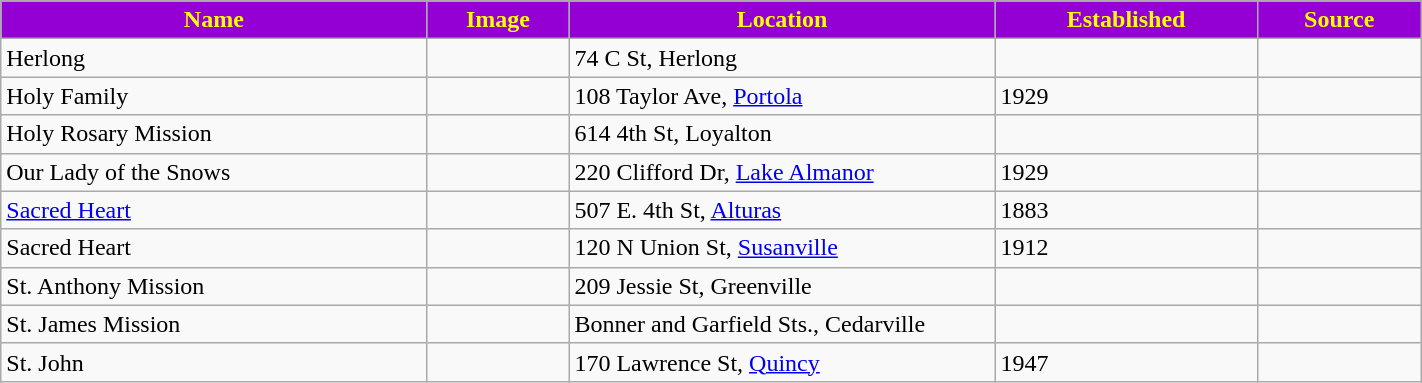<table class="wikitable sortable" style="width:75%">
<tr>
<th style="background:darkviolet; color:yellow;" width="30%"><strong>Name</strong></th>
<th style="background:darkviolet; color:yellow;" width="10%"><strong>Image</strong></th>
<th style="background:darkviolet; color:yellow;" width="30%"><strong>Location</strong></th>
<th style="background:darkviolet; color:yellow;" width="15"><strong>Established</strong></th>
<th style="background:darkviolet; color:yellow;" width="10"><strong>Source</strong></th>
</tr>
<tr>
<td>Herlong</td>
<td></td>
<td>74 C St, Herlong</td>
<td></td>
<td></td>
</tr>
<tr>
<td>Holy Family</td>
<td></td>
<td>108 Taylor Ave, <a href='#'>Portola</a></td>
<td>1929</td>
<td></td>
</tr>
<tr>
<td>Holy Rosary Mission</td>
<td></td>
<td>614 4th St, Loyalton</td>
<td></td>
<td></td>
</tr>
<tr>
<td>Our Lady of the Snows</td>
<td></td>
<td>220 Clifford Dr, <a href='#'>Lake Almanor</a></td>
<td>1929</td>
<td></td>
</tr>
<tr>
<td><a href='#'>Sacred Heart</a></td>
<td></td>
<td>507 E. 4th St, <a href='#'>Alturas</a></td>
<td>1883</td>
<td></td>
</tr>
<tr>
<td>Sacred Heart</td>
<td></td>
<td>120 N Union St, <a href='#'>Susanville</a></td>
<td>1912</td>
<td></td>
</tr>
<tr>
<td>St. Anthony Mission</td>
<td></td>
<td>209 Jessie St, Greenville</td>
<td></td>
<td></td>
</tr>
<tr>
<td>St. James Mission</td>
<td></td>
<td>Bonner and Garfield Sts., Cedarville</td>
<td></td>
<td></td>
</tr>
<tr>
<td>St. John</td>
<td></td>
<td>170 Lawrence St, <a href='#'>Quincy</a></td>
<td>1947</td>
<td></td>
</tr>
</table>
